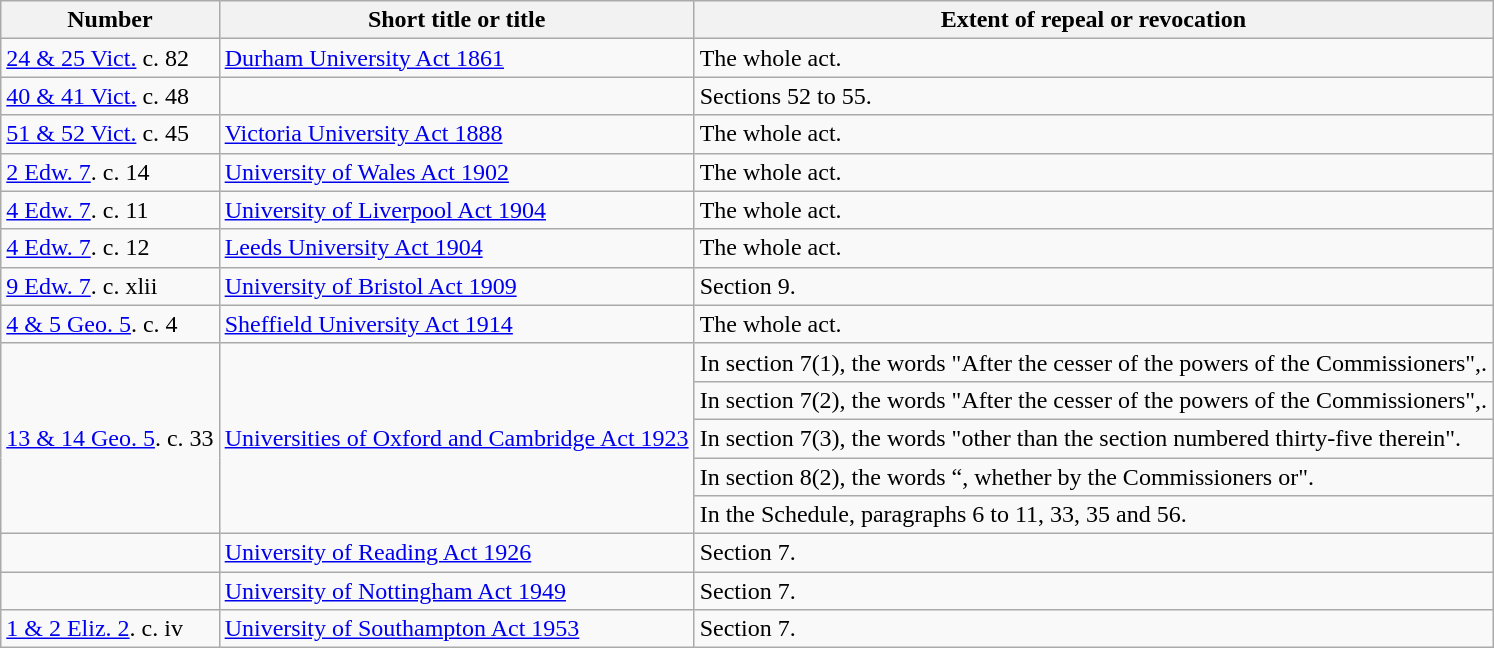<table class="wikitable">
<tr>
<th>Number</th>
<th>Short title or title</th>
<th>Extent of repeal or revocation</th>
</tr>
<tr>
<td><a href='#'>24 & 25 Vict.</a> c. 82</td>
<td><a href='#'>Durham University Act 1861</a></td>
<td>The whole act.</td>
</tr>
<tr>
<td><a href='#'>40 & 41 Vict.</a> c. 48</td>
<td></td>
<td>Sections 52 to 55.</td>
</tr>
<tr>
<td><a href='#'>51 & 52 Vict.</a> c. 45</td>
<td><a href='#'>Victoria University Act 1888</a></td>
<td>The whole act.</td>
</tr>
<tr>
<td><a href='#'>2 Edw. 7</a>. c. 14</td>
<td><a href='#'>University of Wales Act 1902</a></td>
<td>The whole act.</td>
</tr>
<tr>
<td><a href='#'>4 Edw. 7</a>. c. 11</td>
<td><a href='#'>University of Liverpool Act 1904</a></td>
<td>The whole act.</td>
</tr>
<tr>
<td><a href='#'>4 Edw. 7</a>. c. 12</td>
<td><a href='#'>Leeds University Act 1904</a></td>
<td>The whole act.</td>
</tr>
<tr>
<td><a href='#'>9 Edw. 7</a>. c. xlii</td>
<td><a href='#'>University of Bristol Act 1909</a></td>
<td>Section 9.</td>
</tr>
<tr>
<td><a href='#'>4 & 5 Geo. 5</a>. c. 4</td>
<td><a href='#'>Sheffield University Act 1914</a></td>
<td>The whole act.</td>
</tr>
<tr>
<td rowspan=5><a href='#'>13 & 14 Geo. 5</a>. c. 33</td>
<td rowspan=5><a href='#'>Universities of Oxford and Cambridge Act 1923</a></td>
<td>In section 7(1), the words "After the cesser of the powers of the Commissioners",.</td>
</tr>
<tr>
<td>In section 7(2), the words "After the cesser of the powers of the Commissioners",.</td>
</tr>
<tr>
<td>In section 7(3), the words "other than the section numbered thirty-five therein".</td>
</tr>
<tr>
<td>In section 8(2), the words “, whether by the Commissioners or".</td>
</tr>
<tr>
<td>In the Schedule, paragraphs 6 to 11, 33, 35 and 56.</td>
</tr>
<tr>
<td></td>
<td><a href='#'>University of Reading Act 1926</a></td>
<td>Section 7.</td>
</tr>
<tr>
<td></td>
<td><a href='#'>University of Nottingham Act 1949</a></td>
<td>Section 7.</td>
</tr>
<tr>
<td><a href='#'>1 & 2 Eliz. 2</a>. c. iv</td>
<td><a href='#'>University of Southampton Act 1953</a></td>
<td>Section 7.</td>
</tr>
</table>
